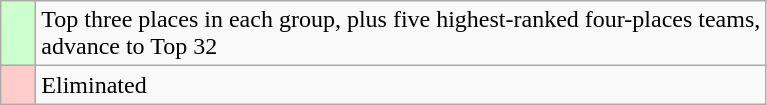<table class="wikitable">
<tr>
<td style="background: #ccffcc;">    </td>
<td>Top three places in each group, plus five highest-ranked four-places teams,<br>advance to Top 32</td>
</tr>
<tr>
<td style="background: #ffcccc;">    </td>
<td>Eliminated</td>
</tr>
</table>
